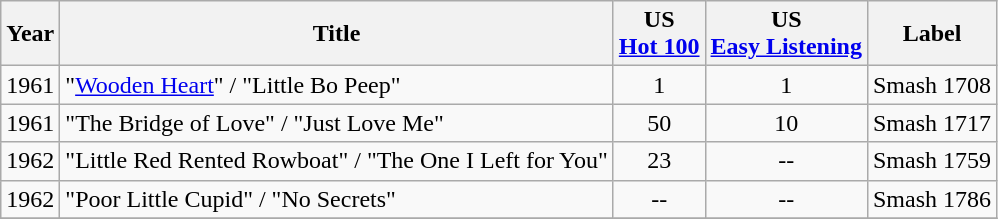<table class="sortable wikitable">
<tr>
<th>Year</th>
<th>Title</th>
<th>US <br><a href='#'>Hot 100</a></th>
<th>US <br><a href='#'>Easy Listening</a></th>
<th>Label</th>
</tr>
<tr>
<td align=center>1961</td>
<td>"<a href='#'>Wooden Heart</a>" / "Little Bo Peep"</td>
<td align=center>1</td>
<td align=center>1</td>
<td>Smash 1708</td>
</tr>
<tr>
<td align=center>1961</td>
<td>"The Bridge of Love" / "Just Love Me"</td>
<td align=center>50</td>
<td align=center>10</td>
<td>Smash 1717</td>
</tr>
<tr>
<td align=center>1962</td>
<td>"Little Red Rented Rowboat" / "The One I Left for You"</td>
<td align=center>23</td>
<td align=center>--</td>
<td>Smash 1759</td>
</tr>
<tr>
<td align=center>1962</td>
<td>"Poor Little Cupid" / "No Secrets"</td>
<td align=center>--</td>
<td align=center>--</td>
<td>Smash 1786</td>
</tr>
<tr>
</tr>
</table>
